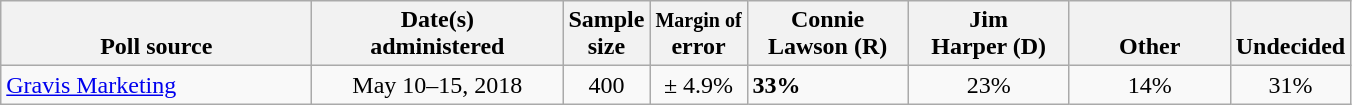<table class="wikitable">
<tr valign= bottom>
<th style="width:200px;">Poll source</th>
<th style="width:160px;">Date(s)<br>administered</th>
<th class=small>Sample<br>size</th>
<th><small>Margin of</small><br>error</th>
<th style="width:100px;">Connie<br>Lawson (R)</th>
<th style="width:100px;">Jim<br>Harper (D)</th>
<th style="width:100px;">Other</th>
<th>Undecided</th>
</tr>
<tr>
<td><a href='#'>Gravis Marketing</a></td>
<td align=center>May 10–15, 2018</td>
<td align=center>400</td>
<td align=center>± 4.9%</td>
<td><strong>33%</strong></td>
<td align=center>23%</td>
<td align=center>14%</td>
<td align=center>31%</td>
</tr>
</table>
